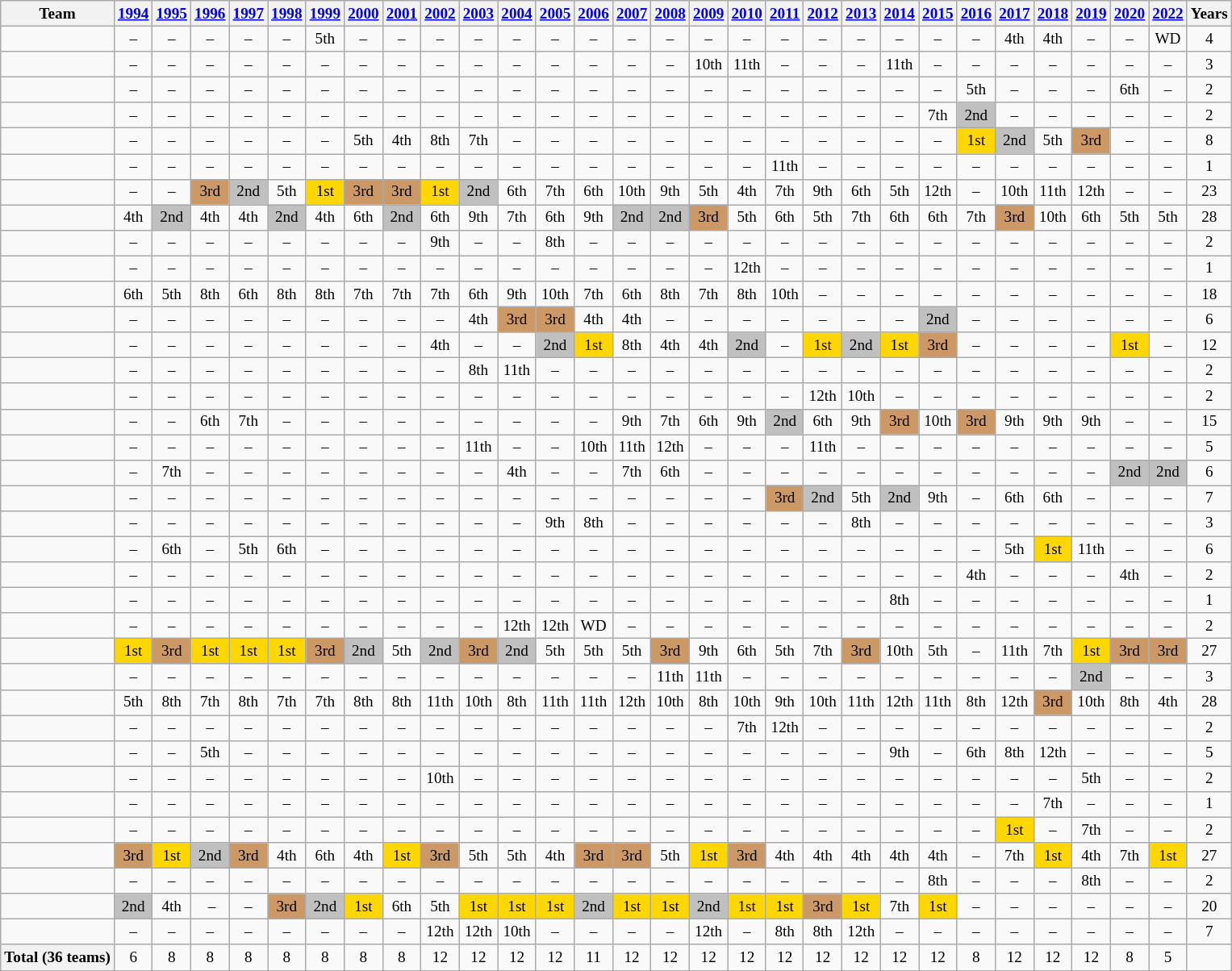<table class="wikitable" style="font-size:80%; text-align:center">
<tr>
<th>Team</th>
<th><a href='#'>1994</a></th>
<th><a href='#'>1995</a></th>
<th><a href='#'>1996</a></th>
<th><a href='#'>1997</a></th>
<th><a href='#'>1998</a></th>
<th><a href='#'>1999</a></th>
<th><a href='#'>2000</a></th>
<th><a href='#'>2001</a></th>
<th><a href='#'>2002</a></th>
<th><a href='#'>2003</a></th>
<th><a href='#'>2004</a></th>
<th><a href='#'>2005</a></th>
<th><a href='#'>2006</a></th>
<th><a href='#'>2007</a></th>
<th><a href='#'>2008</a></th>
<th><a href='#'>2009</a></th>
<th><a href='#'>2010</a></th>
<th><a href='#'>2011</a></th>
<th><a href='#'>2012</a></th>
<th><a href='#'>2013</a></th>
<th><a href='#'>2014</a></th>
<th><a href='#'>2015</a></th>
<th><a href='#'>2016</a></th>
<th><a href='#'>2017</a></th>
<th><a href='#'>2018</a></th>
<th><a href='#'>2019</a></th>
<th><a href='#'>2020</a></th>
<th><a href='#'>2022</a></th>
<th>Years</th>
</tr>
<tr>
<td align=left></td>
<td>–</td>
<td>–</td>
<td>–</td>
<td>–</td>
<td>–</td>
<td>5th</td>
<td>–</td>
<td>–</td>
<td>–</td>
<td>–</td>
<td>–</td>
<td>–</td>
<td>–</td>
<td>–</td>
<td>–</td>
<td>–</td>
<td>–</td>
<td>–</td>
<td>–</td>
<td>–</td>
<td>–</td>
<td>–</td>
<td>–</td>
<td>4th</td>
<td>4th</td>
<td>–</td>
<td>–</td>
<td>WD</td>
<td>4</td>
</tr>
<tr>
<td align=left></td>
<td>–</td>
<td>–</td>
<td>–</td>
<td>–</td>
<td>–</td>
<td>–</td>
<td>–</td>
<td>–</td>
<td>–</td>
<td>–</td>
<td>–</td>
<td>–</td>
<td>–</td>
<td>–</td>
<td>–</td>
<td>10th</td>
<td>11th</td>
<td>–</td>
<td>–</td>
<td>–</td>
<td>11th</td>
<td>–</td>
<td>–</td>
<td>–</td>
<td>–</td>
<td>–</td>
<td>–</td>
<td>–</td>
<td>3</td>
</tr>
<tr>
<td align=left></td>
<td>–</td>
<td>–</td>
<td>–</td>
<td>–</td>
<td>–</td>
<td>–</td>
<td>–</td>
<td>–</td>
<td>–</td>
<td>–</td>
<td>–</td>
<td>–</td>
<td>–</td>
<td>–</td>
<td>–</td>
<td>–</td>
<td>–</td>
<td>–</td>
<td>–</td>
<td>–</td>
<td>–</td>
<td>–</td>
<td>5th</td>
<td>–</td>
<td>–</td>
<td>–</td>
<td>6th</td>
<td>–</td>
<td>2</td>
</tr>
<tr>
<td align=left></td>
<td>–</td>
<td>–</td>
<td>–</td>
<td>–</td>
<td>–</td>
<td>–</td>
<td>–</td>
<td>–</td>
<td>–</td>
<td>–</td>
<td>–</td>
<td>–</td>
<td>–</td>
<td>–</td>
<td>–</td>
<td>–</td>
<td>–</td>
<td>–</td>
<td>–</td>
<td>–</td>
<td>–</td>
<td>7th</td>
<td bgcolor=silver>2nd</td>
<td>–</td>
<td>–</td>
<td>–</td>
<td>–</td>
<td>–</td>
<td>2</td>
</tr>
<tr>
<td align=left></td>
<td>–</td>
<td>–</td>
<td>–</td>
<td>–</td>
<td>–</td>
<td>–</td>
<td>5th</td>
<td>4th</td>
<td>8th</td>
<td>7th</td>
<td>–</td>
<td>–</td>
<td>–</td>
<td>–</td>
<td>–</td>
<td>–</td>
<td>–</td>
<td>–</td>
<td>–</td>
<td>–</td>
<td>–</td>
<td>–</td>
<td bgcolor=gold>1st</td>
<td bgcolor=silver>2nd</td>
<td>5th</td>
<td bgcolor=#cc9966>3rd</td>
<td>–</td>
<td>–</td>
<td>8</td>
</tr>
<tr>
<td align=left></td>
<td>–</td>
<td>–</td>
<td>–</td>
<td>–</td>
<td>–</td>
<td>–</td>
<td>–</td>
<td>–</td>
<td>–</td>
<td>–</td>
<td>–</td>
<td>–</td>
<td>–</td>
<td>–</td>
<td>–</td>
<td>–</td>
<td>–</td>
<td>11th</td>
<td>–</td>
<td>–</td>
<td>–</td>
<td>–</td>
<td>–</td>
<td>–</td>
<td>–</td>
<td>–</td>
<td>–</td>
<td>–</td>
<td>1</td>
</tr>
<tr>
<td align=left></td>
<td>–</td>
<td>–</td>
<td bgcolor=#cc9966>3rd</td>
<td bgcolor=silver>2nd</td>
<td>5th</td>
<td bgcolor=gold>1st</td>
<td bgcolor=#cc9966>3rd</td>
<td bgcolor=#cc9966>3rd</td>
<td bgcolor=gold>1st</td>
<td bgcolor=silver>2nd</td>
<td>6th</td>
<td>7th</td>
<td>6th</td>
<td>10th</td>
<td>9th</td>
<td>5th</td>
<td>4th</td>
<td>7th</td>
<td>9th</td>
<td>6th</td>
<td>5th</td>
<td>12th</td>
<td>–</td>
<td>10th</td>
<td>11th</td>
<td>12th</td>
<td>–</td>
<td>–</td>
<td>23</td>
</tr>
<tr>
<td align=left></td>
<td>4th</td>
<td bgcolor=silver>2nd</td>
<td>4th</td>
<td>4th</td>
<td bgcolor=silver>2nd</td>
<td>4th</td>
<td>6th</td>
<td bgcolor=silver>2nd</td>
<td>6th</td>
<td>9th</td>
<td>7th</td>
<td>6th</td>
<td>9th</td>
<td bgcolor=silver>2nd</td>
<td bgcolor=silver>2nd</td>
<td bgcolor=#cc9966>3rd</td>
<td>5th</td>
<td>6th</td>
<td>5th</td>
<td>7th</td>
<td>6th</td>
<td>6th</td>
<td>7th</td>
<td bgcolor=#cc9966>3rd</td>
<td>10th</td>
<td>6th</td>
<td>5th</td>
<td>5th</td>
<td>28</td>
</tr>
<tr>
<td align=left></td>
<td>–</td>
<td>–</td>
<td>–</td>
<td>–</td>
<td>–</td>
<td>–</td>
<td>–</td>
<td>–</td>
<td>9th</td>
<td>–</td>
<td>–</td>
<td>8th</td>
<td>–</td>
<td>–</td>
<td>–</td>
<td>–</td>
<td>–</td>
<td>–</td>
<td>–</td>
<td>–</td>
<td>–</td>
<td>–</td>
<td>–</td>
<td>–</td>
<td>–</td>
<td>–</td>
<td>–</td>
<td>–</td>
<td>2</td>
</tr>
<tr>
<td align=left></td>
<td>–</td>
<td>–</td>
<td>–</td>
<td>–</td>
<td>–</td>
<td>–</td>
<td>–</td>
<td>–</td>
<td>–</td>
<td>–</td>
<td>–</td>
<td>–</td>
<td>–</td>
<td>–</td>
<td>–</td>
<td>–</td>
<td>12th</td>
<td>–</td>
<td>–</td>
<td>–</td>
<td>–</td>
<td>–</td>
<td>–</td>
<td>–</td>
<td>–</td>
<td>–</td>
<td>–</td>
<td>–</td>
<td>1</td>
</tr>
<tr>
<td align=left></td>
<td>6th</td>
<td>5th</td>
<td>8th</td>
<td>6th</td>
<td>8th</td>
<td>8th</td>
<td>7th</td>
<td>7th</td>
<td>7th</td>
<td>6th</td>
<td>9th</td>
<td>10th</td>
<td>7th</td>
<td>6th</td>
<td>8th</td>
<td>7th</td>
<td>8th</td>
<td>10th</td>
<td>–</td>
<td>–</td>
<td>–</td>
<td>–</td>
<td>–</td>
<td>–</td>
<td>–</td>
<td>–</td>
<td>–</td>
<td>–</td>
<td>18</td>
</tr>
<tr>
<td align=left></td>
<td>–</td>
<td>–</td>
<td>–</td>
<td>–</td>
<td>–</td>
<td>–</td>
<td>–</td>
<td>–</td>
<td>–</td>
<td>4th</td>
<td bgcolor=#cc9966>3rd</td>
<td bgcolor=#cc9966>3rd</td>
<td>4th</td>
<td>4th</td>
<td>–</td>
<td>–</td>
<td>–</td>
<td>–</td>
<td>–</td>
<td>–</td>
<td>–</td>
<td bgcolor=silver>2nd</td>
<td>–</td>
<td>–</td>
<td>–</td>
<td>–</td>
<td>–</td>
<td>–</td>
<td>6</td>
</tr>
<tr>
<td align=left></td>
<td>–</td>
<td>–</td>
<td>–</td>
<td>–</td>
<td>–</td>
<td>–</td>
<td>–</td>
<td>–</td>
<td>4th</td>
<td>–</td>
<td>–</td>
<td bgcolor=silver>2nd</td>
<td bgcolor=gold>1st</td>
<td>8th</td>
<td>4th</td>
<td>4th</td>
<td bgcolor=silver>2nd</td>
<td>–</td>
<td bgcolor=gold>1st</td>
<td bgcolor=silver>2nd</td>
<td bgcolor=gold>1st</td>
<td bgcolor=#cc9966>3rd</td>
<td>–</td>
<td>–</td>
<td>–</td>
<td>–</td>
<td bgcolor=gold>1st</td>
<td>–</td>
<td>12</td>
</tr>
<tr>
<td align=left></td>
<td>–</td>
<td>–</td>
<td>–</td>
<td>–</td>
<td>–</td>
<td>–</td>
<td>–</td>
<td>–</td>
<td>–</td>
<td>8th</td>
<td>11th</td>
<td>–</td>
<td>–</td>
<td>–</td>
<td>–</td>
<td>–</td>
<td>–</td>
<td>–</td>
<td>–</td>
<td>–</td>
<td>–</td>
<td>–</td>
<td>–</td>
<td>–</td>
<td>–</td>
<td>–</td>
<td>–</td>
<td>–</td>
<td>2</td>
</tr>
<tr>
<td align=left></td>
<td>–</td>
<td>–</td>
<td>–</td>
<td>–</td>
<td>–</td>
<td>–</td>
<td>–</td>
<td>–</td>
<td>–</td>
<td>–</td>
<td>–</td>
<td>–</td>
<td>–</td>
<td>–</td>
<td>–</td>
<td>–</td>
<td>–</td>
<td>–</td>
<td>12th</td>
<td>10th</td>
<td>–</td>
<td>–</td>
<td>–</td>
<td>–</td>
<td>–</td>
<td>–</td>
<td>–</td>
<td>–</td>
<td>2</td>
</tr>
<tr>
<td align=left></td>
<td>–</td>
<td>–</td>
<td>6th</td>
<td>7th</td>
<td>–</td>
<td>–</td>
<td>–</td>
<td>–</td>
<td>–</td>
<td>–</td>
<td>–</td>
<td>–</td>
<td>–</td>
<td>9th</td>
<td>7th</td>
<td>6th</td>
<td>9th</td>
<td bgcolor=silver>2nd</td>
<td>6th</td>
<td>9th</td>
<td bgcolor=#cc9966>3rd</td>
<td>10th</td>
<td bgcolor=#cc9966>3rd</td>
<td>9th</td>
<td>9th</td>
<td>9th</td>
<td>–</td>
<td>–</td>
<td>15</td>
</tr>
<tr>
<td align=left class="nowrap"></td>
<td>–</td>
<td>–</td>
<td>–</td>
<td>–</td>
<td>–</td>
<td>–</td>
<td>–</td>
<td>–</td>
<td>–</td>
<td>11th</td>
<td>–</td>
<td>–</td>
<td>10th</td>
<td>11th</td>
<td>12th</td>
<td>–</td>
<td>–</td>
<td>–</td>
<td>11th</td>
<td>–</td>
<td>–</td>
<td>–</td>
<td>–</td>
<td>–</td>
<td>–</td>
<td>–</td>
<td>–</td>
<td>–</td>
<td>5</td>
</tr>
<tr>
<td align=left></td>
<td>–</td>
<td>7th</td>
<td>–</td>
<td>–</td>
<td>–</td>
<td>–</td>
<td>–</td>
<td>–</td>
<td>–</td>
<td>–</td>
<td>4th</td>
<td>–</td>
<td>–</td>
<td>7th</td>
<td>6th</td>
<td>–</td>
<td>–</td>
<td>–</td>
<td>–</td>
<td>–</td>
<td>–</td>
<td>–</td>
<td>–</td>
<td>–</td>
<td>–</td>
<td>–</td>
<td bgcolor=silver>2nd</td>
<td bgcolor=silver>2nd</td>
<td>6</td>
</tr>
<tr>
<td align=left></td>
<td>–</td>
<td>–</td>
<td>–</td>
<td>–</td>
<td>–</td>
<td>–</td>
<td>–</td>
<td>–</td>
<td>–</td>
<td>–</td>
<td>–</td>
<td>–</td>
<td>–</td>
<td>–</td>
<td>–</td>
<td>–</td>
<td>–</td>
<td bgcolor=#cc9966>3rd</td>
<td bgcolor=silver>2nd</td>
<td>5th</td>
<td bgcolor=silver>2nd</td>
<td>9th</td>
<td>–</td>
<td>6th</td>
<td>6th</td>
<td>–</td>
<td>–</td>
<td>–</td>
<td>7</td>
</tr>
<tr>
<td align=left></td>
<td>–</td>
<td>–</td>
<td>–</td>
<td>–</td>
<td>–</td>
<td>–</td>
<td>–</td>
<td>–</td>
<td>–</td>
<td>–</td>
<td>–</td>
<td>9th</td>
<td>8th</td>
<td>–</td>
<td>–</td>
<td>–</td>
<td>–</td>
<td>–</td>
<td>–</td>
<td>8th</td>
<td>–</td>
<td>–</td>
<td>–</td>
<td>–</td>
<td>–</td>
<td>–</td>
<td>–</td>
<td>–</td>
<td>3</td>
</tr>
<tr>
<td align=left></td>
<td>–</td>
<td>6th</td>
<td>–</td>
<td>5th</td>
<td>6th</td>
<td>–</td>
<td>–</td>
<td>–</td>
<td>–</td>
<td>–</td>
<td>–</td>
<td>–</td>
<td>–</td>
<td>–</td>
<td>–</td>
<td>–</td>
<td>–</td>
<td>–</td>
<td>–</td>
<td>–</td>
<td>–</td>
<td>–</td>
<td>–</td>
<td>5th</td>
<td bgcolor=gold>1st</td>
<td>11th</td>
<td>–</td>
<td>–</td>
<td>6</td>
</tr>
<tr>
<td align=left></td>
<td>–</td>
<td>–</td>
<td>–</td>
<td>–</td>
<td>–</td>
<td>–</td>
<td>–</td>
<td>–</td>
<td>–</td>
<td>–</td>
<td>–</td>
<td>–</td>
<td>–</td>
<td>–</td>
<td>–</td>
<td>–</td>
<td>–</td>
<td>–</td>
<td>–</td>
<td>–</td>
<td>–</td>
<td>–</td>
<td>4th</td>
<td>–</td>
<td>–</td>
<td>–</td>
<td>4th</td>
<td>–</td>
<td>2</td>
</tr>
<tr>
<td align=left></td>
<td>–</td>
<td>–</td>
<td>–</td>
<td>–</td>
<td>–</td>
<td>–</td>
<td>–</td>
<td>–</td>
<td>–</td>
<td>–</td>
<td>–</td>
<td>–</td>
<td>–</td>
<td>–</td>
<td>–</td>
<td>–</td>
<td>–</td>
<td>–</td>
<td>–</td>
<td>–</td>
<td>8th</td>
<td>–</td>
<td>–</td>
<td>–</td>
<td>–</td>
<td>–</td>
<td>–</td>
<td>–</td>
<td>1</td>
</tr>
<tr>
<td align=left></td>
<td>–</td>
<td>–</td>
<td>–</td>
<td>–</td>
<td>–</td>
<td>–</td>
<td>–</td>
<td>–</td>
<td>–</td>
<td>–</td>
<td>12th</td>
<td>12th</td>
<td>WD</td>
<td>–</td>
<td>–</td>
<td>–</td>
<td>–</td>
<td>–</td>
<td>–</td>
<td>–</td>
<td>–</td>
<td>–</td>
<td>–</td>
<td>–</td>
<td>–</td>
<td>–</td>
<td>–</td>
<td>–</td>
<td>2</td>
</tr>
<tr>
<td align=left></td>
<td bgcolor=gold>1st</td>
<td bgcolor=#cc9966>3rd</td>
<td bgcolor=gold>1st</td>
<td bgcolor=gold>1st</td>
<td bgcolor=gold>1st</td>
<td bgcolor=#cc9966>3rd</td>
<td bgcolor=silver>2nd</td>
<td>5th</td>
<td bgcolor=silver>2nd</td>
<td bgcolor=#cc9966>3rd</td>
<td bgcolor=silver>2nd</td>
<td>5th</td>
<td>5th</td>
<td>5th</td>
<td bgcolor=#cc9966>3rd</td>
<td>9th</td>
<td>6th</td>
<td>5th</td>
<td>7th</td>
<td bgcolor=#cc9966>3rd</td>
<td>10th</td>
<td>5th</td>
<td>–</td>
<td>11th</td>
<td>7th</td>
<td bgcolor=gold>1st</td>
<td bgcolor=#cc9966>3rd</td>
<td bgcolor=#cc9966>3rd</td>
<td>27</td>
</tr>
<tr>
<td align=left></td>
<td>–</td>
<td>–</td>
<td>–</td>
<td>–</td>
<td>–</td>
<td>–</td>
<td>–</td>
<td>–</td>
<td>–</td>
<td>–</td>
<td>–</td>
<td>–</td>
<td>–</td>
<td>–</td>
<td>11th</td>
<td>11th</td>
<td>–</td>
<td>–</td>
<td>–</td>
<td>–</td>
<td>–</td>
<td>–</td>
<td>–</td>
<td>–</td>
<td>–</td>
<td bgcolor=silver>2nd</td>
<td>–</td>
<td>–</td>
<td>3</td>
</tr>
<tr>
<td align=left></td>
<td>5th</td>
<td>8th</td>
<td>7th</td>
<td>8th</td>
<td>7th</td>
<td>7th</td>
<td>8th</td>
<td>8th</td>
<td>11th</td>
<td>10th</td>
<td>8th</td>
<td>11th</td>
<td>11th</td>
<td>12th</td>
<td>10th</td>
<td>8th</td>
<td>10th</td>
<td>9th</td>
<td>10th</td>
<td>11th</td>
<td>12th</td>
<td>11th</td>
<td>8th</td>
<td>12th</td>
<td bgcolor=#cc9966>3rd</td>
<td>10th</td>
<td>8th</td>
<td>4th</td>
<td>28</td>
</tr>
<tr>
<td align=left></td>
<td>–</td>
<td>–</td>
<td>–</td>
<td>–</td>
<td>–</td>
<td>–</td>
<td>–</td>
<td>–</td>
<td>–</td>
<td>–</td>
<td>–</td>
<td>–</td>
<td>–</td>
<td>–</td>
<td>–</td>
<td>–</td>
<td>7th</td>
<td>12th</td>
<td>–</td>
<td>–</td>
<td>–</td>
<td>–</td>
<td>–</td>
<td>–</td>
<td>–</td>
<td>–</td>
<td>–</td>
<td>–</td>
<td>2</td>
</tr>
<tr>
<td align=left></td>
<td>–</td>
<td>–</td>
<td>5th</td>
<td>–</td>
<td>–</td>
<td>–</td>
<td>–</td>
<td>–</td>
<td>–</td>
<td>–</td>
<td>–</td>
<td>–</td>
<td>–</td>
<td>–</td>
<td>–</td>
<td>–</td>
<td>–</td>
<td>–</td>
<td>–</td>
<td>–</td>
<td>9th</td>
<td>–</td>
<td>6th</td>
<td>8th</td>
<td>12th</td>
<td>–</td>
<td>–</td>
<td>–</td>
<td>5</td>
</tr>
<tr>
<td align=left></td>
<td>–</td>
<td>–</td>
<td>–</td>
<td>–</td>
<td>–</td>
<td>–</td>
<td>–</td>
<td>–</td>
<td>10th</td>
<td>–</td>
<td>–</td>
<td>–</td>
<td>–</td>
<td>–</td>
<td>–</td>
<td>–</td>
<td>–</td>
<td>–</td>
<td>–</td>
<td>–</td>
<td>–</td>
<td>–</td>
<td>–</td>
<td>–</td>
<td>–</td>
<td>5th</td>
<td>–</td>
<td>–</td>
<td>2</td>
</tr>
<tr>
<td align=left></td>
<td>–</td>
<td>–</td>
<td>–</td>
<td>–</td>
<td>–</td>
<td>–</td>
<td>–</td>
<td>–</td>
<td>–</td>
<td>–</td>
<td>–</td>
<td>–</td>
<td>–</td>
<td>–</td>
<td>–</td>
<td>–</td>
<td>–</td>
<td>–</td>
<td>–</td>
<td>–</td>
<td>–</td>
<td>–</td>
<td>–</td>
<td>–</td>
<td>7th</td>
<td>–</td>
<td>–</td>
<td>–</td>
<td>1</td>
</tr>
<tr>
<td align=left></td>
<td>–</td>
<td>–</td>
<td>–</td>
<td>–</td>
<td>–</td>
<td>–</td>
<td>–</td>
<td>–</td>
<td>–</td>
<td>–</td>
<td>–</td>
<td>–</td>
<td>–</td>
<td>–</td>
<td>–</td>
<td>–</td>
<td>–</td>
<td>–</td>
<td>–</td>
<td>–</td>
<td>–</td>
<td>–</td>
<td>–</td>
<td bgcolor=gold>1st</td>
<td>–</td>
<td>7th</td>
<td>–</td>
<td>–</td>
<td>2</td>
</tr>
<tr>
<td align=left></td>
<td bgcolor=#cc9966>3rd</td>
<td bgcolor=gold>1st</td>
<td bgcolor=silver>2nd</td>
<td bgcolor=#cc9966>3rd</td>
<td>4th</td>
<td>6th</td>
<td>4th</td>
<td bgcolor=gold>1st</td>
<td bgcolor=#cc9966>3rd</td>
<td>5th</td>
<td>5th</td>
<td>4th</td>
<td bgcolor=#cc9966>3rd</td>
<td bgcolor=#cc9966>3rd</td>
<td>5th</td>
<td bgcolor=gold>1st</td>
<td bgcolor=#cc9966>3rd</td>
<td>4th</td>
<td>4th</td>
<td>4th</td>
<td>4th</td>
<td>4th</td>
<td>–</td>
<td>7th</td>
<td bgcolor=gold>1st</td>
<td>4th</td>
<td>7th</td>
<td bgcolor=gold>1st</td>
<td>27</td>
</tr>
<tr>
<td align=left></td>
<td>–</td>
<td>–</td>
<td>–</td>
<td>–</td>
<td>–</td>
<td>–</td>
<td>–</td>
<td>–</td>
<td>–</td>
<td>–</td>
<td>–</td>
<td>–</td>
<td>–</td>
<td>–</td>
<td>–</td>
<td>–</td>
<td>–</td>
<td>–</td>
<td>–</td>
<td>–</td>
<td>–</td>
<td>8th</td>
<td>–</td>
<td>–</td>
<td>–</td>
<td>8th</td>
<td>–</td>
<td>–</td>
<td>2</td>
</tr>
<tr>
<td align=left></td>
<td bgcolor=silver>2nd</td>
<td>4th</td>
<td> –</td>
<td>–</td>
<td bgcolor=#cc9966>3rd</td>
<td bgcolor=silver>2nd</td>
<td bgcolor=gold>1st</td>
<td>6th</td>
<td>5th</td>
<td bgcolor=gold>1st</td>
<td bgcolor=gold>1st</td>
<td bgcolor=gold>1st</td>
<td bgcolor=silver>2nd</td>
<td bgcolor=gold>1st</td>
<td bgcolor=gold>1st</td>
<td bgcolor=silver>2nd</td>
<td bgcolor=gold>1st</td>
<td bgcolor=gold>1st</td>
<td bgcolor=#cc9966>3rd</td>
<td bgcolor=gold>1st</td>
<td>7th</td>
<td bgcolor=gold>1st</td>
<td>–</td>
<td>–</td>
<td>–</td>
<td>–</td>
<td>–</td>
<td>–</td>
<td>20</td>
</tr>
<tr>
<td align=left></td>
<td>–</td>
<td>–</td>
<td>–</td>
<td>–</td>
<td>–</td>
<td>–</td>
<td>–</td>
<td>–</td>
<td>12th</td>
<td>12th</td>
<td>10th</td>
<td>–</td>
<td>–</td>
<td>–</td>
<td>–</td>
<td>12th</td>
<td>–</td>
<td>8th</td>
<td>8th</td>
<td>12th</td>
<td>–</td>
<td>–</td>
<td>–</td>
<td>–</td>
<td>–</td>
<td>–</td>
<td>–</td>
<td>–</td>
<td>7</td>
</tr>
<tr>
<th align=center>Total (36 teams)</th>
<td>6</td>
<td>8</td>
<td>8</td>
<td>8</td>
<td>8</td>
<td>8</td>
<td>8</td>
<td>8</td>
<td>12</td>
<td>12</td>
<td>12</td>
<td>12</td>
<td>11</td>
<td>12</td>
<td>12</td>
<td>12</td>
<td>12</td>
<td>12</td>
<td>12</td>
<td>12</td>
<td>12</td>
<td>12</td>
<td>8</td>
<td>12</td>
<td>12</td>
<td>12</td>
<td>8</td>
<td>5</td>
<td></td>
</tr>
</table>
